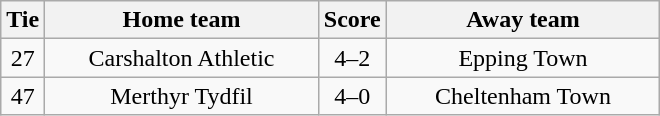<table class="wikitable" style="text-align:center;">
<tr>
<th width=20>Tie</th>
<th width=175>Home team</th>
<th width=20>Score</th>
<th width=175>Away team</th>
</tr>
<tr>
<td>27</td>
<td>Carshalton Athletic</td>
<td>4–2</td>
<td>Epping Town</td>
</tr>
<tr>
<td>47</td>
<td>Merthyr Tydfil</td>
<td>4–0</td>
<td>Cheltenham Town</td>
</tr>
</table>
